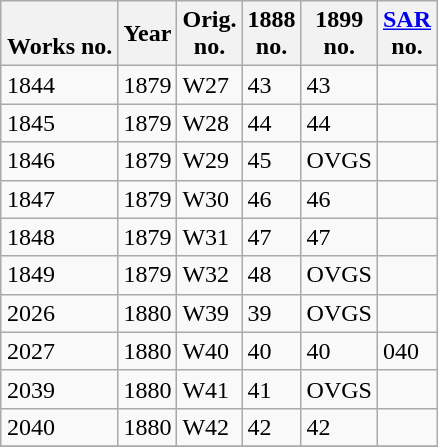<table class="wikitable collapsible sortable" style="margin:0.5em auto; font-size:100%;">
<tr>
<th><br>Works no.</th>
<th>Year<br></th>
<th>Orig.<br>no.</th>
<th>1888<br>no.</th>
<th>1899<br>no.</th>
<th><a href='#'>SAR</a><br>no.</th>
</tr>
<tr>
<td>1844</td>
<td>1879</td>
<td>W27</td>
<td>43</td>
<td>43</td>
<td></td>
</tr>
<tr>
<td>1845</td>
<td>1879</td>
<td>W28</td>
<td>44</td>
<td>44</td>
<td></td>
</tr>
<tr>
<td>1846</td>
<td>1879</td>
<td>W29</td>
<td>45</td>
<td>OVGS</td>
<td></td>
</tr>
<tr>
<td>1847</td>
<td>1879</td>
<td>W30</td>
<td>46</td>
<td>46</td>
<td></td>
</tr>
<tr>
<td>1848</td>
<td>1879</td>
<td>W31</td>
<td>47</td>
<td>47</td>
<td></td>
</tr>
<tr>
<td>1849</td>
<td>1879</td>
<td>W32</td>
<td>48</td>
<td>OVGS</td>
<td></td>
</tr>
<tr>
<td>2026</td>
<td>1880</td>
<td>W39</td>
<td>39</td>
<td>OVGS</td>
<td></td>
</tr>
<tr>
<td>2027</td>
<td>1880</td>
<td>W40</td>
<td>40</td>
<td>40</td>
<td>040</td>
</tr>
<tr>
<td>2039</td>
<td>1880</td>
<td>W41</td>
<td>41</td>
<td>OVGS</td>
<td></td>
</tr>
<tr>
<td>2040</td>
<td>1880</td>
<td>W42</td>
<td>42</td>
<td>42</td>
<td></td>
</tr>
<tr>
</tr>
</table>
